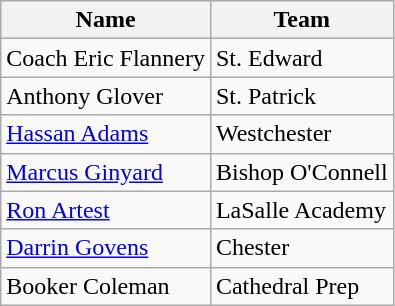<table class="wikitable">
<tr>
<th>Name</th>
<th>Team</th>
</tr>
<tr>
<td>Coach Eric Flannery</td>
<td>St. Edward</td>
</tr>
<tr>
<td>Anthony Glover</td>
<td>St. Patrick</td>
</tr>
<tr>
<td><a href='#'>Hassan Adams</a></td>
<td>Westchester</td>
</tr>
<tr>
<td><a href='#'>Marcus Ginyard</a></td>
<td>Bishop O'Connell</td>
</tr>
<tr>
<td><a href='#'>Ron Artest</a></td>
<td>LaSalle Academy</td>
</tr>
<tr>
<td><a href='#'>Darrin Govens</a></td>
<td>Chester</td>
</tr>
<tr>
<td>Booker Coleman</td>
<td>Cathedral Prep</td>
</tr>
</table>
